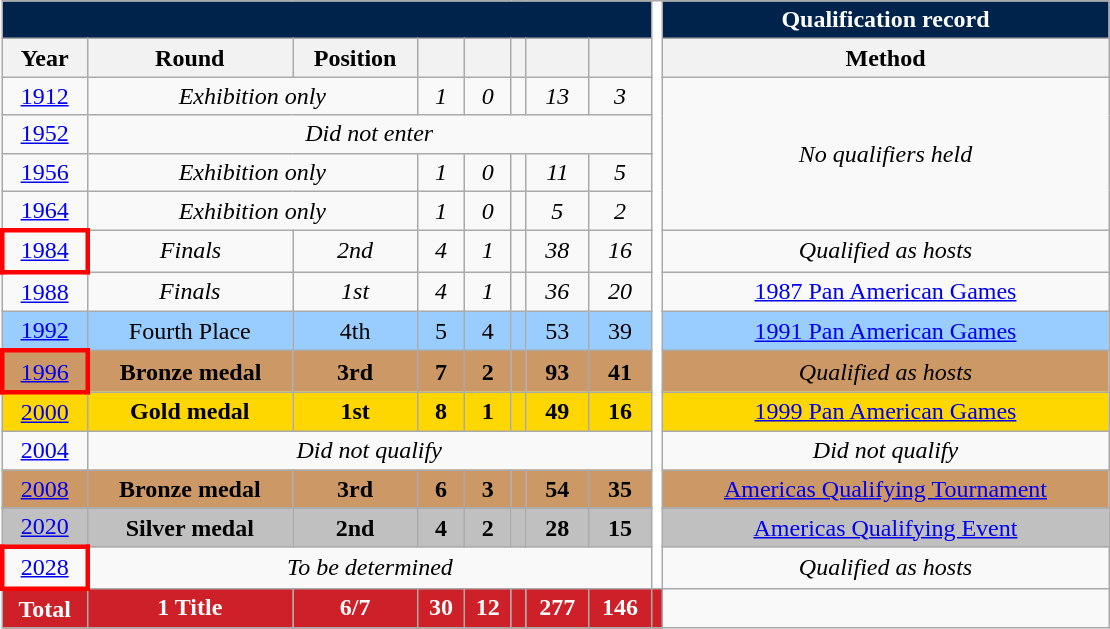<table class="wikitable" style="text-align: center;">
<tr>
<th style="background:#00234C;" colspan="8"><a href='#'></a> </th>
<th style="background:white; width:1%;" rowspan="16"></th>
<th style="background:#00234C; color:#FFFFFF;">Qualification record</th>
</tr>
<tr>
<th>Year</th>
<th>Round</th>
<th>Position</th>
<th></th>
<th></th>
<th></th>
<th></th>
<th></th>
<th>Method</th>
</tr>
<tr>
<td> <a href='#'>1912</a></td>
<td colspan=2><em>Exhibition only</em></td>
<td><em>1</em></td>
<td><em>0</em></td>
<td><em></em></td>
<td><em>13</em></td>
<td><em>3</em></td>
<td align=center rowspan=4><em>No qualifiers held</em></td>
</tr>
<tr>
<td> <a href='#'>1952</a></td>
<td colspan="7"><em>Did not enter</em></td>
</tr>
<tr>
<td> <a href='#'>1956</a></td>
<td colspan=2><em>Exhibition only</em></td>
<td><em>1</em></td>
<td><em>0</em></td>
<td><em></em></td>
<td><em>11</em></td>
<td><em>5</em></td>
</tr>
<tr>
<td> <a href='#'>1964</a></td>
<td colspan=2><em>Exhibition only</em></td>
<td><em>1</em></td>
<td><em>0</em></td>
<td><em></em></td>
<td><em>5</em></td>
<td><em>2</em></td>
</tr>
<tr>
<td style="border: 3px solid red"> <a href='#'>1984</a></td>
<td><em>Finals</em></td>
<td><em>2nd</em></td>
<td><em>4</em></td>
<td><em>1</em></td>
<td><em></em></td>
<td><em>38</em></td>
<td><em>16</em></td>
<td><em>Qualified as hosts</em></td>
</tr>
<tr>
<td> <a href='#'>1988</a></td>
<td><em>Finals</em></td>
<td><em>1st</em></td>
<td><em>4</em></td>
<td><em>1</em></td>
<td><em></em></td>
<td><em>36</em></td>
<td><em>20</em></td>
<td> <a href='#'>1987 Pan American Games</a></td>
</tr>
<tr style="background:#9acdff;">
<td> <a href='#'>1992</a></td>
<td>Fourth Place</td>
<td>4th</td>
<td>5</td>
<td>4</td>
<td></td>
<td>53</td>
<td>39</td>
<td align=center> <a href='#'>1991 Pan American Games</a></td>
</tr>
<tr style="background:#c96;">
<td style="border: 3px solid red"> <a href='#'>1996</a></td>
<td><strong>Bronze medal</strong></td>
<td> <strong>3rd</strong></td>
<td><strong>7</strong></td>
<td><strong>2</strong></td>
<td><strong></strong></td>
<td><strong>93</strong></td>
<td><strong>41</strong></td>
<td align=center><em>Qualified as hosts</em></td>
</tr>
<tr style="background:gold;">
<td> <a href='#'>2000</a></td>
<td><strong>Gold medal</strong></td>
<td> <strong>1st</strong></td>
<td><strong>8</strong></td>
<td><strong>1</strong></td>
<td><strong></strong></td>
<td><strong>49</strong></td>
<td><strong>16</strong></td>
<td align=center> <a href='#'>1999 Pan American Games</a></td>
</tr>
<tr>
<td> <a href='#'>2004</a></td>
<td colspan="7"><em>Did not qualify</em></td>
<td><em>Did not qualify</em></td>
</tr>
<tr style="background:#c96;">
<td> <a href='#'>2008</a></td>
<td><strong>Bronze medal</strong></td>
<td> <strong>3rd</strong></td>
<td><strong>6</strong></td>
<td><strong>3</strong></td>
<td><strong></strong></td>
<td><strong>54</strong></td>
<td><strong>35</strong></td>
<td align=center><a href='#'>Americas Qualifying Tournament</a></td>
</tr>
<tr>
</tr>
<tr style="background:silver;">
<td> <a href='#'>2020</a></td>
<td><strong>Silver medal</strong></td>
<td> <strong>2nd</strong></td>
<td><strong>4</strong></td>
<td><strong>2</strong></td>
<td><strong></strong></td>
<td><strong>28</strong></td>
<td><strong>15</strong></td>
<td align=center><a href='#'>Americas Qualifying Event</a></td>
</tr>
<tr>
<td style="border: 3px solid red"> <a href='#'>2028</a></td>
<td colspan="7"><em>To be determined</em></td>
<td align=center><em>Qualified as hosts</em></td>
</tr>
<tr>
<th style="color:white; background:#CE2028;">Total</th>
<th style="color:white; background:#CE2028;">1 Title</th>
<th style="color:white; background:#CE2028;">6/7</th>
<th style="color:white; background:#CE2028;">30</th>
<th style="color:white; background:#CE2028;">12</th>
<th style="color:white; background:#CE2028;"></th>
<th style="color:white; background:#CE2028;">277</th>
<th style="color:white; background:#CE2028;">146</th>
<th style="color:white; background:#CE2028;"></th>
</tr>
</table>
